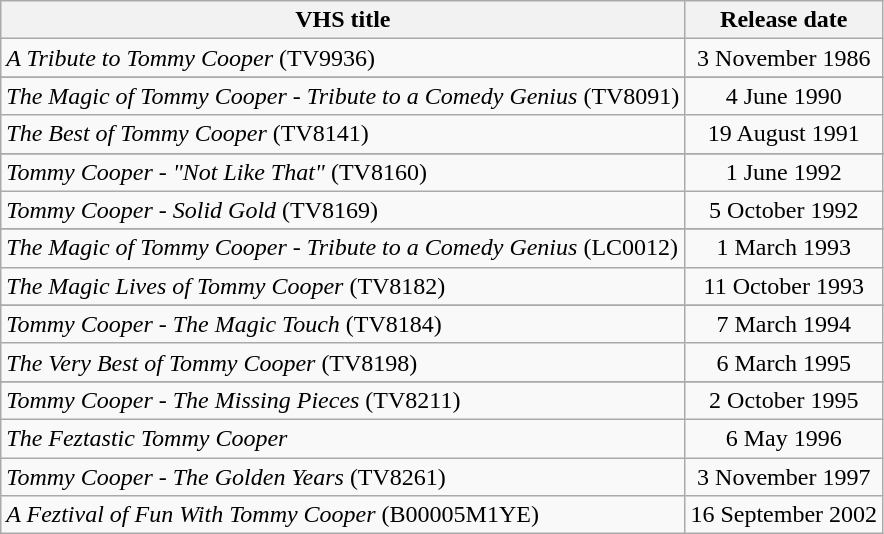<table class="wikitable">
<tr>
<th>VHS title</th>
<th>Release date</th>
</tr>
<tr>
<td><em>A Tribute to Tommy Cooper</em> (TV9936)</td>
<td style="text-align:center;">3 November 1986</td>
</tr>
<tr>
</tr>
<tr>
<td><em>The Magic of Tommy Cooper - Tribute to a Comedy Genius</em> (TV8091)</td>
<td style="text-align:center;">4 June 1990</td>
</tr>
<tr>
<td><em>The Best of Tommy Cooper</em> (TV8141)</td>
<td style="text-align:center;">19 August 1991</td>
</tr>
<tr>
</tr>
<tr>
<td><em>Tommy Cooper - "Not Like That"</em> (TV8160)</td>
<td style="text-align:center;">1 June 1992</td>
</tr>
<tr>
<td><em>Tommy Cooper - Solid Gold</em> (TV8169)</td>
<td style="text-align:center;">5 October 1992</td>
</tr>
<tr>
</tr>
<tr>
<td><em>The Magic of Tommy Cooper - Tribute to a Comedy Genius</em> (LC0012)</td>
<td style="text-align:center;">1 March 1993</td>
</tr>
<tr>
<td><em>The Magic Lives of Tommy Cooper</em> (TV8182)</td>
<td style="text-align:center;">11 October 1993</td>
</tr>
<tr>
</tr>
<tr>
<td><em>Tommy Cooper - The Magic Touch</em> (TV8184)</td>
<td style="text-align:center;">7 March 1994</td>
</tr>
<tr>
<td><em>The Very Best of Tommy Cooper</em> (TV8198)</td>
<td style="text-align:center;">6 March 1995</td>
</tr>
<tr>
</tr>
<tr>
<td><em>Tommy Cooper - The Missing Pieces</em> (TV8211)</td>
<td style="text-align:center;">2 October 1995</td>
</tr>
<tr>
<td><em>The Feztastic Tommy Cooper</em></td>
<td style="text-align:center;">6 May 1996</td>
</tr>
<tr>
<td><em>Tommy Cooper - The Golden Years</em> (TV8261)</td>
<td style="text-align:center;">3 November 1997</td>
</tr>
<tr>
<td><em>A Feztival of Fun With Tommy Cooper</em> (B00005M1YE)</td>
<td style="text-align:center;">16 September 2002</td>
</tr>
</table>
